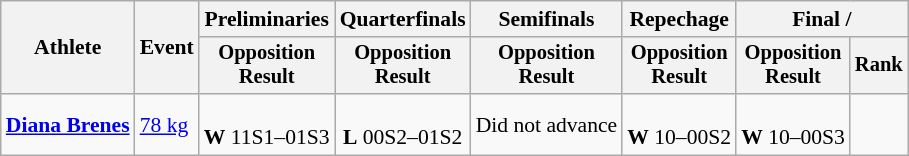<table class="wikitable" style="font-size:90%">
<tr>
<th rowspan=2>Athlete</th>
<th rowspan=2>Event</th>
<th>Preliminaries</th>
<th>Quarterfinals</th>
<th>Semifinals</th>
<th>Repechage</th>
<th colspan=2>Final / </th>
</tr>
<tr style="font-size:95%">
<th>Opposition<br>Result</th>
<th>Opposition<br>Result</th>
<th>Opposition<br>Result</th>
<th>Opposition<br>Result</th>
<th>Opposition<br>Result</th>
<th>Rank</th>
</tr>
<tr align=center>
<td align=left><strong><a href='#'>Diana Brenes</a></strong></td>
<td align=left><a href='#'>78 kg</a></td>
<td><br><strong>W</strong> 11S1–01S3</td>
<td><br><strong>L</strong> 00S2–01S2</td>
<td>Did not advance</td>
<td><br><strong>W</strong> 10–00S2</td>
<td><br><strong>W</strong> 10–00S3</td>
<td></td>
</tr>
</table>
